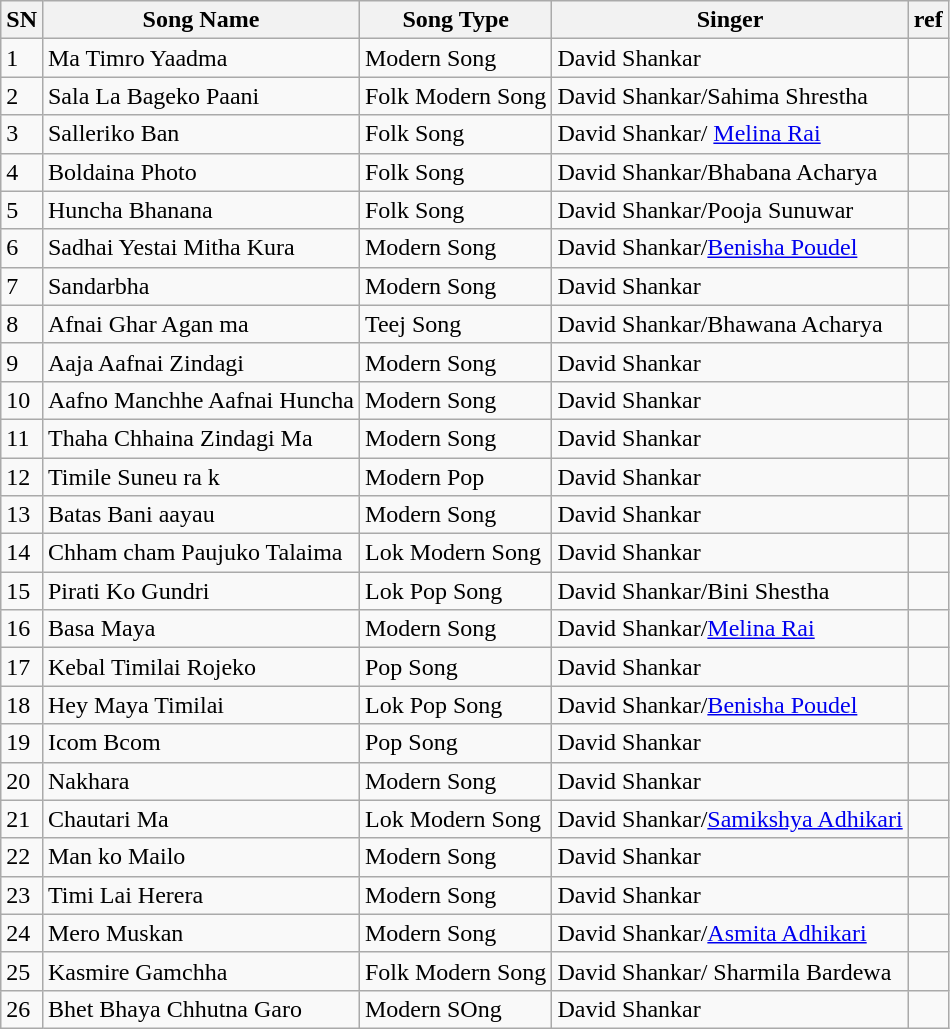<table class="wikitable">
<tr>
<th>SN</th>
<th>Song Name</th>
<th>Song Type</th>
<th>Singer</th>
<th>ref</th>
</tr>
<tr>
<td>1</td>
<td>Ma Timro Yaadma</td>
<td>Modern Song</td>
<td>David Shankar</td>
<td></td>
</tr>
<tr>
<td>2</td>
<td>Sala La Bageko Paani</td>
<td>Folk Modern Song</td>
<td>David Shankar/Sahima Shrestha</td>
<td></td>
</tr>
<tr>
<td>3</td>
<td>Salleriko Ban</td>
<td>Folk Song</td>
<td>David Shankar/ <a href='#'>Melina Rai</a></td>
<td></td>
</tr>
<tr>
<td>4</td>
<td>Boldaina Photo</td>
<td>Folk Song</td>
<td>David Shankar/Bhabana Acharya</td>
<td></td>
</tr>
<tr>
<td>5</td>
<td>Huncha Bhanana</td>
<td>Folk Song</td>
<td>David Shankar/Pooja Sunuwar</td>
<td></td>
</tr>
<tr>
<td>6</td>
<td>Sadhai Yestai Mitha Kura</td>
<td>Modern Song</td>
<td>David Shankar/<a href='#'>Benisha Poudel</a></td>
<td></td>
</tr>
<tr>
<td>7</td>
<td>Sandarbha</td>
<td>Modern Song</td>
<td>David Shankar</td>
<td></td>
</tr>
<tr>
<td>8</td>
<td>Afnai Ghar Agan ma</td>
<td>Teej Song</td>
<td>David Shankar/Bhawana Acharya</td>
<td></td>
</tr>
<tr>
<td>9</td>
<td>Aaja Aafnai Zindagi</td>
<td>Modern Song</td>
<td>David Shankar</td>
<td></td>
</tr>
<tr>
<td>10</td>
<td>Aafno Manchhe Aafnai Huncha</td>
<td>Modern Song</td>
<td>David Shankar</td>
<td></td>
</tr>
<tr>
<td>11</td>
<td>Thaha Chhaina Zindagi Ma</td>
<td>Modern Song</td>
<td>David Shankar</td>
<td></td>
</tr>
<tr>
<td>12</td>
<td>Timile Suneu ra k</td>
<td>Modern Pop</td>
<td>David Shankar</td>
<td></td>
</tr>
<tr>
<td>13</td>
<td>Batas Bani aayau</td>
<td>Modern Song</td>
<td>David Shankar</td>
<td></td>
</tr>
<tr>
<td>14</td>
<td>Chham cham Paujuko Talaima</td>
<td>Lok Modern Song</td>
<td>David Shankar</td>
<td></td>
</tr>
<tr>
<td>15</td>
<td>Pirati Ko Gundri</td>
<td>Lok Pop Song</td>
<td>David Shankar/Bini Shestha</td>
<td></td>
</tr>
<tr>
<td>16</td>
<td>Basa Maya</td>
<td>Modern Song</td>
<td>David Shankar/<a href='#'>Melina Rai</a></td>
<td></td>
</tr>
<tr>
<td>17</td>
<td>Kebal Timilai Rojeko</td>
<td>Pop Song</td>
<td>David Shankar</td>
<td></td>
</tr>
<tr>
<td>18</td>
<td>Hey Maya Timilai</td>
<td>Lok Pop Song</td>
<td>David Shankar/<a href='#'>Benisha Poudel</a></td>
<td></td>
</tr>
<tr>
<td>19</td>
<td>Icom Bcom</td>
<td>Pop Song</td>
<td>David Shankar</td>
<td></td>
</tr>
<tr>
<td>20</td>
<td>Nakhara</td>
<td>Modern Song</td>
<td>David Shankar</td>
<td></td>
</tr>
<tr>
<td>21</td>
<td>Chautari Ma</td>
<td>Lok Modern Song</td>
<td>David Shankar/<a href='#'>Samikshya Adhikari</a></td>
<td></td>
</tr>
<tr>
<td>22</td>
<td>Man ko Mailo</td>
<td>Modern Song</td>
<td>David Shankar</td>
<td></td>
</tr>
<tr>
<td>23</td>
<td>Timi Lai Herera</td>
<td>Modern Song</td>
<td>David Shankar</td>
<td></td>
</tr>
<tr>
<td>24</td>
<td>Mero Muskan</td>
<td>Modern Song</td>
<td>David Shankar/<a href='#'>Asmita Adhikari</a></td>
<td></td>
</tr>
<tr>
<td>25</td>
<td>Kasmire Gamchha</td>
<td>Folk Modern Song</td>
<td>David Shankar/ Sharmila Bardewa</td>
<td></td>
</tr>
<tr>
<td>26</td>
<td>Bhet Bhaya Chhutna Garo</td>
<td>Modern SOng</td>
<td>David Shankar</td>
<td></td>
</tr>
</table>
